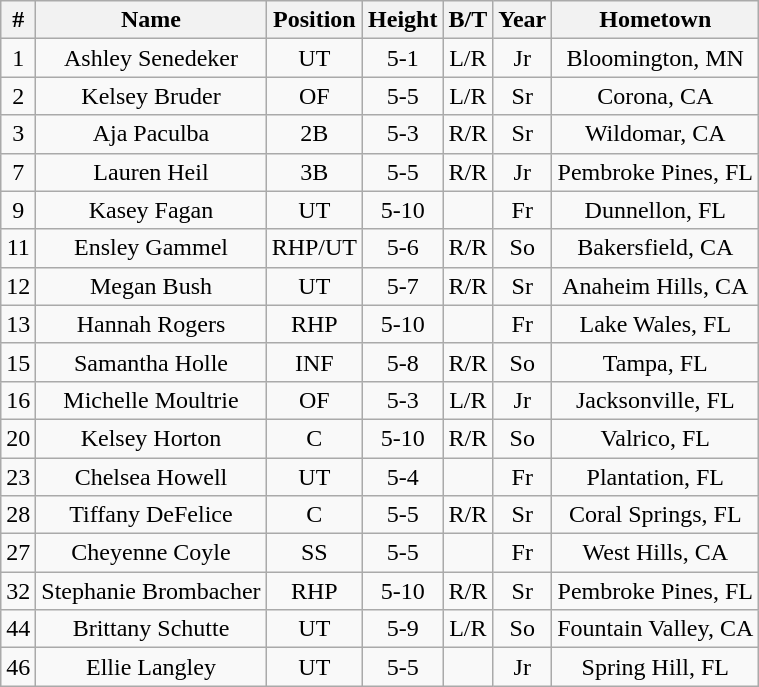<table class="wikitable">
<tr>
<th>#</th>
<th>Name</th>
<th>Position</th>
<th>Height</th>
<th>B/T</th>
<th>Year</th>
<th>Hometown</th>
</tr>
<tr align=center>
<td>1</td>
<td>Ashley Senedeker</td>
<td>UT</td>
<td>5-1</td>
<td>L/R</td>
<td>Jr</td>
<td>Bloomington, MN</td>
</tr>
<tr align=center>
<td>2</td>
<td>Kelsey Bruder</td>
<td>OF</td>
<td>5-5</td>
<td>L/R</td>
<td>Sr</td>
<td>Corona, CA</td>
</tr>
<tr align=center>
<td>3</td>
<td>Aja Paculba</td>
<td>2B</td>
<td>5-3</td>
<td>R/R</td>
<td>Sr</td>
<td>Wildomar, CA</td>
</tr>
<tr align=center>
<td>7</td>
<td>Lauren Heil</td>
<td>3B</td>
<td>5-5</td>
<td>R/R</td>
<td>Jr</td>
<td>Pembroke Pines, FL</td>
</tr>
<tr align=center>
<td>9</td>
<td>Kasey Fagan</td>
<td>UT</td>
<td>5-10</td>
<td></td>
<td>Fr</td>
<td>Dunnellon, FL</td>
</tr>
<tr align=center>
<td>11</td>
<td>Ensley Gammel</td>
<td>RHP/UT</td>
<td>5-6</td>
<td>R/R</td>
<td>So</td>
<td>Bakersfield, CA</td>
</tr>
<tr align=center>
<td>12</td>
<td>Megan Bush</td>
<td>UT</td>
<td>5-7</td>
<td>R/R</td>
<td>Sr</td>
<td>Anaheim Hills, CA</td>
</tr>
<tr align=center>
<td>13</td>
<td>Hannah Rogers</td>
<td>RHP</td>
<td>5-10</td>
<td></td>
<td>Fr</td>
<td>Lake Wales, FL</td>
</tr>
<tr align=center>
<td>15</td>
<td>Samantha Holle</td>
<td>INF</td>
<td>5-8</td>
<td>R/R</td>
<td>So</td>
<td>Tampa, FL</td>
</tr>
<tr align=center>
<td>16</td>
<td>Michelle Moultrie</td>
<td>OF</td>
<td>5-3</td>
<td>L/R</td>
<td>Jr</td>
<td>Jacksonville, FL</td>
</tr>
<tr align=center>
<td>20</td>
<td>Kelsey Horton</td>
<td>C</td>
<td>5-10</td>
<td>R/R</td>
<td>So</td>
<td>Valrico, FL</td>
</tr>
<tr align=center>
<td>23</td>
<td>Chelsea Howell</td>
<td>UT</td>
<td>5-4</td>
<td></td>
<td>Fr</td>
<td>Plantation, FL</td>
</tr>
<tr align=center>
<td>28</td>
<td>Tiffany DeFelice</td>
<td>C</td>
<td>5-5</td>
<td>R/R</td>
<td>Sr</td>
<td>Coral Springs, FL</td>
</tr>
<tr align=center>
<td>27</td>
<td>Cheyenne Coyle</td>
<td>SS</td>
<td>5-5</td>
<td></td>
<td>Fr</td>
<td>West Hills, CA</td>
</tr>
<tr align=center>
<td>32</td>
<td>Stephanie Brombacher</td>
<td>RHP</td>
<td>5-10</td>
<td>R/R</td>
<td>Sr</td>
<td>Pembroke Pines, FL</td>
</tr>
<tr align=center>
<td>44</td>
<td>Brittany Schutte</td>
<td>UT</td>
<td>5-9</td>
<td>L/R</td>
<td>So</td>
<td>Fountain Valley, CA</td>
</tr>
<tr align=center>
<td>46</td>
<td>Ellie Langley</td>
<td>UT</td>
<td>5-5</td>
<td></td>
<td>Jr</td>
<td>Spring Hill, FL</td>
</tr>
</table>
